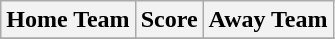<table class="wikitable" style="text-align: center">
<tr>
<th>Home Team</th>
<th>Score</th>
<th>Away Team</th>
</tr>
<tr>
</tr>
</table>
